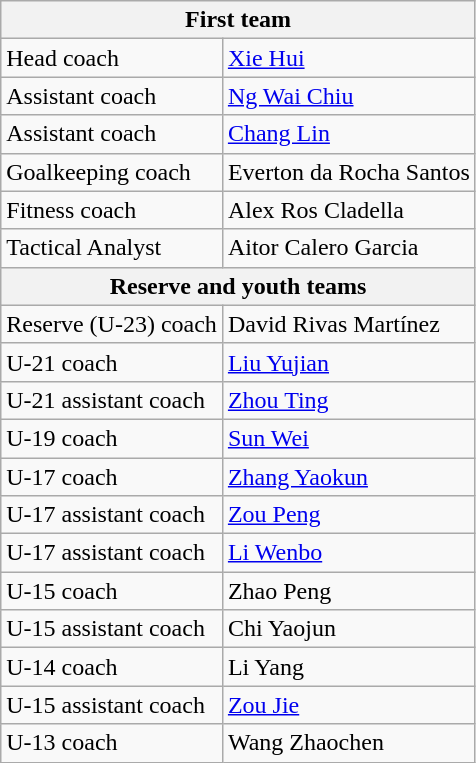<table class="wikitable">
<tr>
<th colspan="2">First team</th>
</tr>
<tr>
<td>Head coach</td>
<td> <a href='#'>Xie Hui</a></td>
</tr>
<tr>
<td>Assistant coach</td>
<td> <a href='#'>Ng Wai Chiu</a></td>
</tr>
<tr>
<td>Assistant coach</td>
<td> <a href='#'>Chang Lin</a></td>
</tr>
<tr>
<td>Goalkeeping coach</td>
<td>  Everton da Rocha Santos</td>
</tr>
<tr>
<td>Fitness coach</td>
<td> Alex Ros Cladella</td>
</tr>
<tr>
<td>Tactical Analyst</td>
<td> Aitor Calero Garcia</td>
</tr>
<tr>
<th colspan="2">Reserve and youth teams</th>
</tr>
<tr>
<td>Reserve (U-23) coach</td>
<td> David Rivas Martínez</td>
</tr>
<tr>
<td rowspan="1">U-21 coach</td>
<td> <a href='#'>Liu Yujian</a></td>
</tr>
<tr>
<td rowspan="1" valign="center">U-21 assistant coach</td>
<td> <a href='#'>Zhou Ting</a></td>
</tr>
<tr>
<td valign="center">U-19 coach</td>
<td> <a href='#'>Sun Wei</a></td>
</tr>
<tr>
<td>U-17 coach</td>
<td> <a href='#'>Zhang Yaokun</a></td>
</tr>
<tr>
<td valign="center">U-17 assistant coach</td>
<td> <a href='#'>Zou Peng</a></td>
</tr>
<tr>
<td>U-17 assistant coach</td>
<td> <a href='#'>Li Wenbo</a></td>
</tr>
<tr>
<td>U-15 coach</td>
<td> Zhao Peng</td>
</tr>
<tr>
<td>U-15 assistant coach</td>
<td> Chi Yaojun</td>
</tr>
<tr>
<td>U-14 coach</td>
<td> Li Yang</td>
</tr>
<tr>
<td>U-15 assistant coach</td>
<td> <a href='#'>Zou Jie</a></td>
</tr>
<tr>
<td>U-13 coach</td>
<td> Wang Zhaochen</td>
</tr>
</table>
